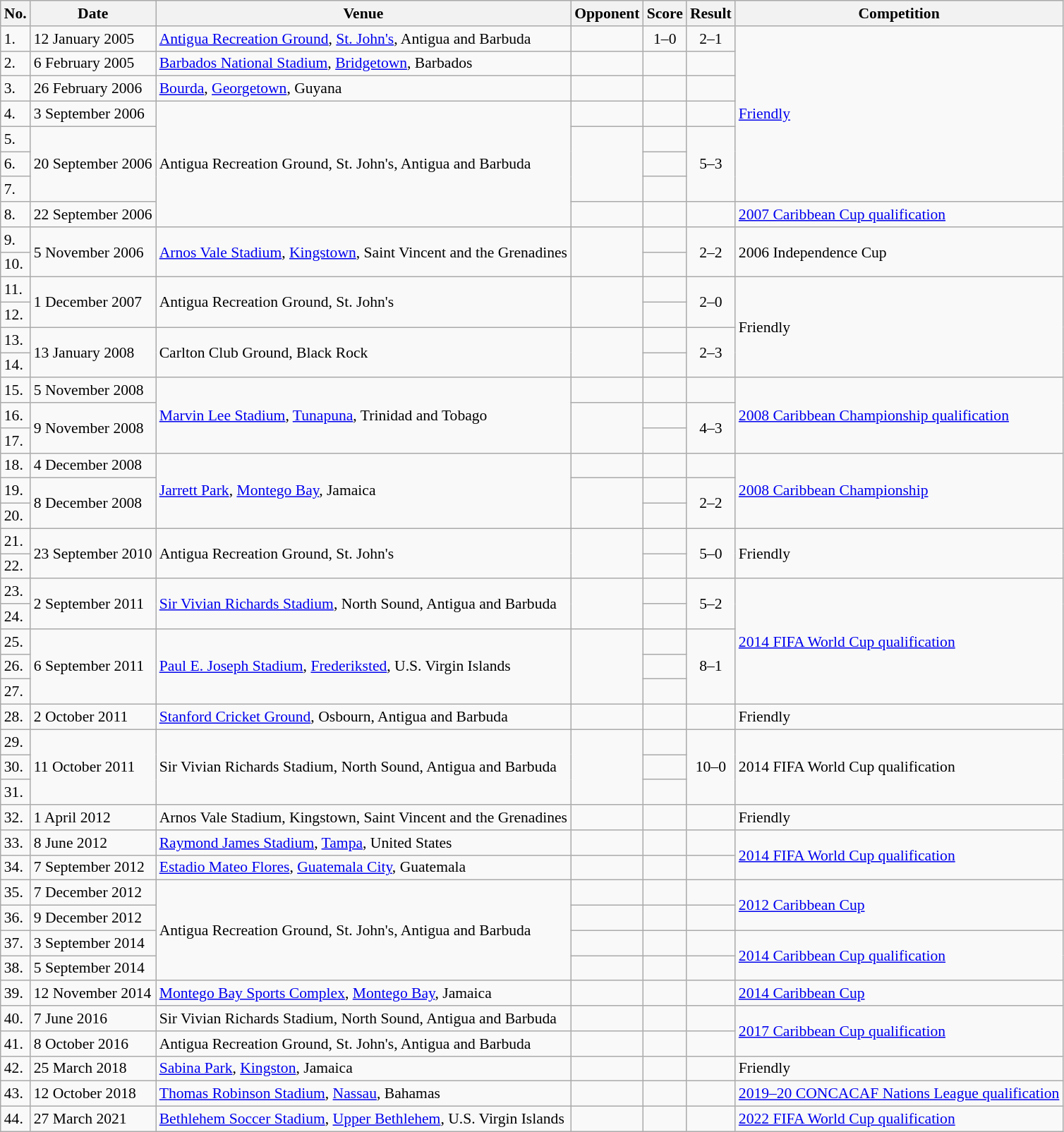<table class="wikitable collapsible collapsed" style="font-size:90%">
<tr>
<th>No.</th>
<th>Date</th>
<th>Venue</th>
<th>Opponent</th>
<th>Score</th>
<th>Result</th>
<th>Competition</th>
</tr>
<tr>
<td>1.</td>
<td>12 January 2005</td>
<td><a href='#'>Antigua Recreation Ground</a>, <a href='#'>St. John's</a>, Antigua and Barbuda</td>
<td></td>
<td style="text-align:center;">1–0</td>
<td style="text-align:center;">2–1</td>
<td rowspan=7><a href='#'>Friendly</a></td>
</tr>
<tr>
<td>2.</td>
<td>6 February 2005</td>
<td><a href='#'>Barbados National Stadium</a>, <a href='#'>Bridgetown</a>, Barbados</td>
<td></td>
<td></td>
<td></td>
</tr>
<tr>
<td>3.</td>
<td>26 February 2006</td>
<td><a href='#'>Bourda</a>, <a href='#'>Georgetown</a>, Guyana</td>
<td></td>
<td></td>
<td></td>
</tr>
<tr>
<td>4.</td>
<td>3 September 2006</td>
<td rowspan=5>Antigua Recreation Ground, St. John's, Antigua and Barbuda</td>
<td></td>
<td></td>
<td></td>
</tr>
<tr>
<td>5.</td>
<td rowspan=3>20 September 2006</td>
<td rowspan=3></td>
<td></td>
<td rowspan=3 style="text-align:center;">5–3</td>
</tr>
<tr>
<td>6.</td>
<td></td>
</tr>
<tr>
<td>7.</td>
<td></td>
</tr>
<tr>
<td>8.</td>
<td>22 September 2006</td>
<td></td>
<td></td>
<td></td>
<td><a href='#'>2007 Caribbean Cup qualification</a></td>
</tr>
<tr>
<td>9.</td>
<td rowspan=2>5 November 2006</td>
<td rowspan=2><a href='#'>Arnos Vale Stadium</a>, <a href='#'>Kingstown</a>, Saint Vincent and the Grenadines</td>
<td rowspan=2></td>
<td></td>
<td rowspan=2 style="text-align:center;">2–2</td>
<td rowspan=2>2006 Independence Cup</td>
</tr>
<tr>
<td>10.</td>
<td></td>
</tr>
<tr>
<td>11.</td>
<td rowspan=2>1 December 2007</td>
<td rowspan=2>Antigua Recreation Ground, St. John's</td>
<td rowspan=2></td>
<td></td>
<td rowspan=2 style="text-align:center;">2–0</td>
<td rowspan=4>Friendly</td>
</tr>
<tr>
<td>12.</td>
<td></td>
</tr>
<tr>
<td>13.</td>
<td rowspan=2>13 January 2008</td>
<td rowspan=2>Carlton Club Ground, Black Rock</td>
<td rowspan=2></td>
<td></td>
<td rowspan=2 style="text-align:center;">2–3</td>
</tr>
<tr>
<td>14.</td>
<td></td>
</tr>
<tr>
<td>15.</td>
<td>5 November 2008</td>
<td rowspan=3><a href='#'>Marvin Lee Stadium</a>, <a href='#'>Tunapuna</a>, Trinidad and Tobago</td>
<td></td>
<td></td>
<td></td>
<td rowspan=3><a href='#'>2008 Caribbean Championship qualification</a></td>
</tr>
<tr>
<td>16.</td>
<td rowspan=2>9 November 2008</td>
<td rowspan=2></td>
<td></td>
<td rowspan=2 style="text-align:center;">4–3</td>
</tr>
<tr>
<td>17.</td>
<td></td>
</tr>
<tr>
<td>18.</td>
<td>4 December 2008</td>
<td rowspan=3><a href='#'>Jarrett Park</a>, <a href='#'>Montego Bay</a>, Jamaica</td>
<td></td>
<td></td>
<td></td>
<td rowspan=3><a href='#'>2008 Caribbean Championship</a></td>
</tr>
<tr>
<td>19.</td>
<td rowspan=2>8 December 2008</td>
<td rowspan=2></td>
<td></td>
<td rowspan=2 style="text-align:center;">2–2</td>
</tr>
<tr>
<td>20.</td>
<td></td>
</tr>
<tr>
<td>21.</td>
<td rowspan=2>23 September 2010</td>
<td rowspan=2>Antigua Recreation Ground, St. John's</td>
<td rowspan=2></td>
<td></td>
<td rowspan=2 style="text-align:center;">5–0</td>
<td rowspan=2>Friendly</td>
</tr>
<tr>
<td>22.</td>
<td></td>
</tr>
<tr>
<td>23.</td>
<td rowspan=2>2 September 2011</td>
<td rowspan=2><a href='#'>Sir Vivian Richards Stadium</a>, North Sound, Antigua and Barbuda</td>
<td rowspan=2></td>
<td></td>
<td rowspan=2 style="text-align:center;">5–2</td>
<td rowspan=5><a href='#'>2014 FIFA World Cup qualification</a></td>
</tr>
<tr>
<td>24.</td>
<td></td>
</tr>
<tr>
<td>25.</td>
<td rowspan=3>6 September 2011</td>
<td rowspan=3><a href='#'>Paul E. Joseph Stadium</a>, <a href='#'>Frederiksted</a>, U.S. Virgin Islands</td>
<td rowspan=3></td>
<td></td>
<td rowspan=3 style="text-align:center;">8–1</td>
</tr>
<tr>
<td>26.</td>
<td></td>
</tr>
<tr>
<td>27.</td>
<td></td>
</tr>
<tr>
<td>28.</td>
<td>2 October 2011</td>
<td><a href='#'>Stanford Cricket Ground</a>, Osbourn, Antigua and Barbuda</td>
<td></td>
<td></td>
<td></td>
<td>Friendly</td>
</tr>
<tr>
<td>29.</td>
<td rowspan=3>11 October 2011</td>
<td rowspan=3>Sir Vivian Richards Stadium, North Sound, Antigua and Barbuda</td>
<td rowspan=3></td>
<td></td>
<td rowspan=3 style="text-align:center;">10–0</td>
<td rowspan=3>2014 FIFA World Cup qualification</td>
</tr>
<tr>
<td>30.</td>
<td></td>
</tr>
<tr>
<td>31.</td>
<td></td>
</tr>
<tr>
<td>32.</td>
<td>1 April 2012</td>
<td>Arnos Vale Stadium, Kingstown, Saint Vincent and the Grenadines</td>
<td></td>
<td></td>
<td></td>
<td>Friendly</td>
</tr>
<tr>
<td>33.</td>
<td>8 June 2012</td>
<td><a href='#'>Raymond James Stadium</a>, <a href='#'>Tampa</a>, United States</td>
<td></td>
<td></td>
<td></td>
<td rowspan=2><a href='#'>2014 FIFA World Cup qualification</a></td>
</tr>
<tr>
<td>34.</td>
<td>7 September 2012</td>
<td><a href='#'>Estadio Mateo Flores</a>, <a href='#'>Guatemala City</a>, Guatemala</td>
<td></td>
<td></td>
<td></td>
</tr>
<tr>
<td>35.</td>
<td>7 December 2012</td>
<td rowspan=4>Antigua Recreation Ground, St. John's, Antigua and Barbuda</td>
<td></td>
<td></td>
<td></td>
<td rowspan=2><a href='#'>2012 Caribbean Cup</a></td>
</tr>
<tr>
<td>36.</td>
<td>9 December 2012</td>
<td></td>
<td></td>
<td></td>
</tr>
<tr>
<td>37.</td>
<td>3 September 2014</td>
<td></td>
<td></td>
<td></td>
<td rowspan=2><a href='#'>2014 Caribbean Cup qualification</a></td>
</tr>
<tr>
<td>38.</td>
<td>5 September 2014</td>
<td></td>
<td></td>
<td></td>
</tr>
<tr>
<td>39.</td>
<td>12 November 2014</td>
<td><a href='#'>Montego Bay Sports Complex</a>, <a href='#'>Montego Bay</a>, Jamaica</td>
<td></td>
<td></td>
<td></td>
<td><a href='#'>2014 Caribbean Cup</a></td>
</tr>
<tr>
<td>40.</td>
<td>7 June 2016</td>
<td>Sir Vivian Richards Stadium, North Sound, Antigua and Barbuda</td>
<td></td>
<td></td>
<td></td>
<td rowspan=2><a href='#'>2017 Caribbean Cup qualification</a></td>
</tr>
<tr>
<td>41.</td>
<td>8 October 2016</td>
<td>Antigua Recreation Ground, St. John's, Antigua and Barbuda</td>
<td></td>
<td></td>
<td></td>
</tr>
<tr>
<td>42.</td>
<td>25 March 2018</td>
<td><a href='#'>Sabina Park</a>, <a href='#'>Kingston</a>, Jamaica</td>
<td></td>
<td></td>
<td></td>
<td>Friendly</td>
</tr>
<tr>
<td>43.</td>
<td>12 October 2018</td>
<td><a href='#'>Thomas Robinson Stadium</a>, <a href='#'>Nassau</a>, Bahamas</td>
<td></td>
<td></td>
<td></td>
<td><a href='#'>2019–20 CONCACAF Nations League qualification</a></td>
</tr>
<tr>
<td>44.</td>
<td>27 March 2021</td>
<td><a href='#'>Bethlehem Soccer Stadium</a>, <a href='#'>Upper Bethlehem</a>, U.S. Virgin Islands</td>
<td></td>
<td></td>
<td></td>
<td><a href='#'>2022 FIFA World Cup qualification</a></td>
</tr>
</table>
